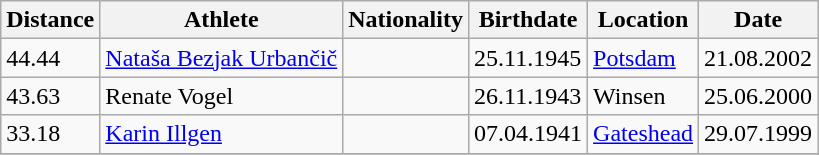<table class="wikitable">
<tr>
<th>Distance</th>
<th>Athlete</th>
<th>Nationality</th>
<th>Birthdate</th>
<th>Location</th>
<th>Date</th>
</tr>
<tr>
<td>44.44</td>
<td><a href='#'>Nataša Bezjak Urbančič</a></td>
<td></td>
<td>25.11.1945</td>
<td><a href='#'>Potsdam</a></td>
<td>21.08.2002</td>
</tr>
<tr>
<td>43.63</td>
<td>Renate Vogel</td>
<td></td>
<td>26.11.1943</td>
<td>Winsen</td>
<td>25.06.2000</td>
</tr>
<tr>
<td>33.18</td>
<td><a href='#'>Karin Illgen</a></td>
<td></td>
<td>07.04.1941</td>
<td><a href='#'>Gateshead</a></td>
<td>29.07.1999</td>
</tr>
<tr>
</tr>
</table>
